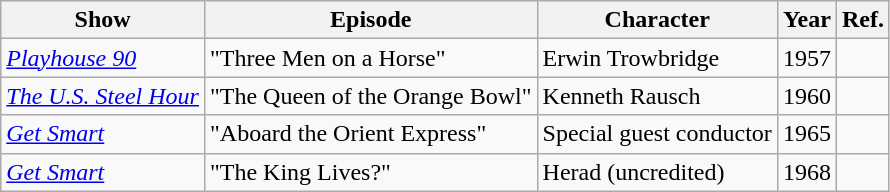<table class="wikitable">
<tr>
<th>Show</th>
<th>Episode</th>
<th>Character</th>
<th>Year</th>
<th>Ref.</th>
</tr>
<tr>
<td><em><a href='#'>Playhouse 90</a></em></td>
<td>"Three Men on a Horse"</td>
<td>Erwin Trowbridge</td>
<td>1957</td>
<td></td>
</tr>
<tr>
<td><em><a href='#'>The U.S. Steel Hour</a></em></td>
<td>"The Queen of the Orange Bowl"</td>
<td>Kenneth Rausch</td>
<td>1960</td>
<td></td>
</tr>
<tr>
<td><em><a href='#'>Get Smart</a></em></td>
<td>"Aboard the Orient Express"</td>
<td>Special guest conductor</td>
<td>1965</td>
<td></td>
</tr>
<tr>
<td><em><a href='#'>Get Smart</a></em></td>
<td>"The King Lives?"</td>
<td>Herad (uncredited)</td>
<td>1968</td>
<td></td>
</tr>
</table>
